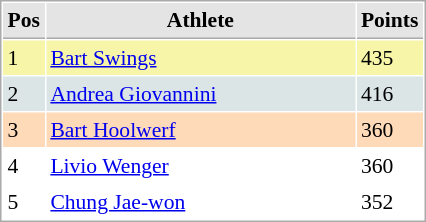<table cellspacing="1" cellpadding="3" style="border:1px solid #aaa; font-size:90%;">
<tr style="background:#e4e4e4;">
<th style="border-bottom:1px solid #aaa; width:10px;">Pos</th>
<th style="border-bottom:1px solid #aaa; width:200px;">Athlete</th>
<th style="border-bottom:1px solid #aaa; width:20px;">Points</th>
</tr>
<tr style="background:#f7f6a8;">
<td>1</td>
<td> <a href='#'>Bart Swings</a></td>
<td>435</td>
</tr>
<tr style="background:#dce5e5;">
<td>2</td>
<td> <a href='#'>Andrea Giovannini</a></td>
<td>416</td>
</tr>
<tr style="background:#ffdab9;">
<td>3</td>
<td> <a href='#'>Bart Hoolwerf</a></td>
<td>360</td>
</tr>
<tr>
<td>4</td>
<td> <a href='#'>Livio Wenger</a></td>
<td>360</td>
</tr>
<tr>
<td>5</td>
<td> <a href='#'>Chung Jae-won</a></td>
<td>352</td>
</tr>
</table>
